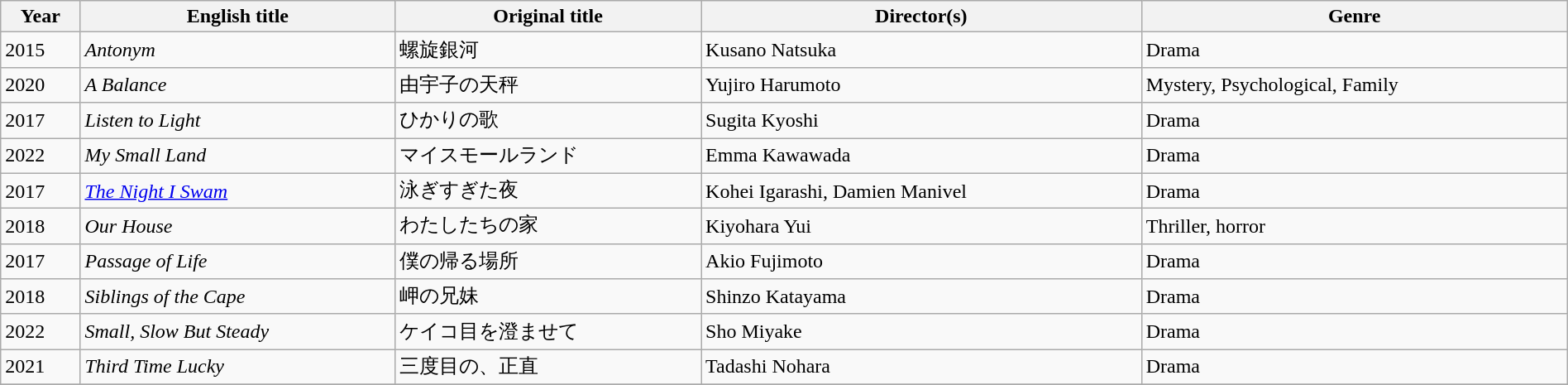<table class="sortable wikitable" style="width:100%; margin-bottom:4px" cellpadding="5">
<tr>
<th scope="col">Year</th>
<th scope="col">English title</th>
<th scope="col">Original title</th>
<th scope="col">Director(s)</th>
<th scope="col">Genre</th>
</tr>
<tr>
<td>2015</td>
<td><em>Antonym</em></td>
<td>螺旋銀河</td>
<td>Kusano Natsuka</td>
<td>Drama</td>
</tr>
<tr>
<td>2020</td>
<td><em>A Balance</em></td>
<td>由宇子の天秤</td>
<td>Yujiro Harumoto</td>
<td>Mystery, Psychological, Family</td>
</tr>
<tr>
<td>2017</td>
<td><em>Listen to Light</em></td>
<td>ひかりの歌</td>
<td>Sugita Kyoshi</td>
<td>Drama</td>
</tr>
<tr>
<td>2022</td>
<td><em>My Small Land</em></td>
<td>マイスモールランド</td>
<td>Emma Kawawada</td>
<td>Drama</td>
</tr>
<tr>
<td>2017</td>
<td><em><a href='#'>The Night I Swam</a></em></td>
<td>泳ぎすぎた夜</td>
<td>Kohei Igarashi, Damien Manivel</td>
<td>Drama</td>
</tr>
<tr>
<td>2018</td>
<td><em>Our House</em></td>
<td>わたしたちの家</td>
<td>Kiyohara Yui</td>
<td>Thriller, horror</td>
</tr>
<tr>
<td>2017</td>
<td><em>Passage of Life</em></td>
<td>僕の帰る場所</td>
<td>Akio Fujimoto</td>
<td>Drama</td>
</tr>
<tr>
<td>2018</td>
<td><em>Siblings of the Cape</em></td>
<td>岬の兄妹</td>
<td>Shinzo Katayama</td>
<td>Drama</td>
</tr>
<tr>
<td>2022</td>
<td><em>Small, Slow But Steady</em></td>
<td>ケイコ目を澄ませて</td>
<td>Sho Miyake</td>
<td>Drama</td>
</tr>
<tr>
<td>2021</td>
<td><em>Third Time Lucky</em></td>
<td>三度目の、正直</td>
<td>Tadashi Nohara</td>
<td>Drama</td>
</tr>
<tr>
</tr>
</table>
